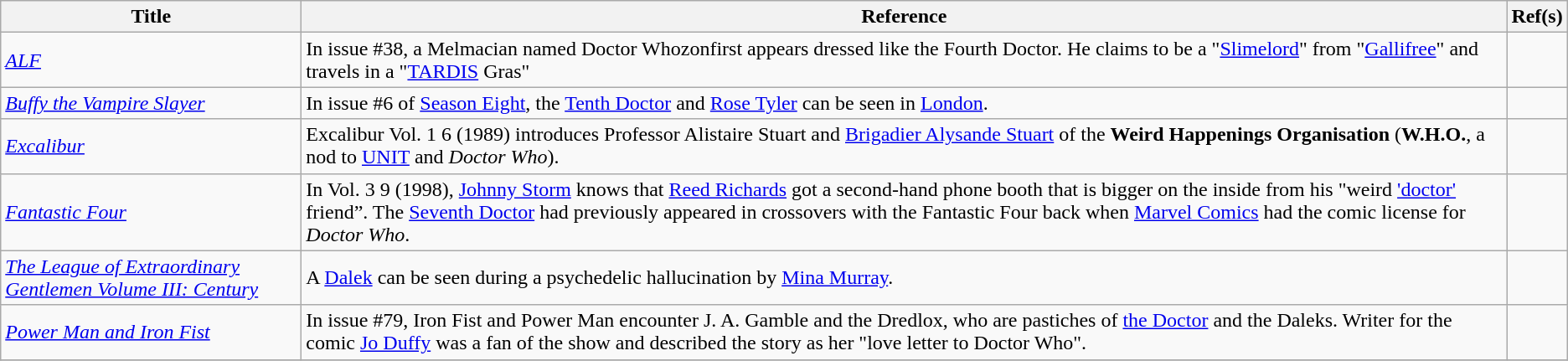<table class="wikitable sortable">
<tr>
<th>Title</th>
<th class="unsortable">Reference</th>
<th class="unsortable">Ref(s)</th>
</tr>
<tr>
<td><em><a href='#'>ALF</a></em></td>
<td>In issue #38, a Melmacian named Doctor Whozonfirst appears dressed like the Fourth Doctor. He claims to be a "<a href='#'>Slimelord</a>" from "<a href='#'>Gallifree</a>" and travels in a "<a href='#'>TARDIS</a> Gras"</td>
<td></td>
</tr>
<tr>
<td><em><a href='#'>Buffy the Vampire Slayer</a></em></td>
<td>In issue #6 of <a href='#'>Season Eight</a>, the <a href='#'>Tenth Doctor</a> and <a href='#'>Rose Tyler</a> can be seen in <a href='#'>London</a>.</td>
<td></td>
</tr>
<tr>
<td><em><a href='#'>Excalibur</a></em></td>
<td>Excalibur Vol. 1 6 (1989) introduces Professor Alistaire Stuart and <a href='#'>Brigadier Alysande Stuart</a> of the <strong>Weird Happenings Organisation</strong> (<strong>W.H.O.</strong>, a nod to <a href='#'>UNIT</a> and <em>Doctor Who</em>).</td>
<td></td>
</tr>
<tr>
<td><em><a href='#'>Fantastic Four</a></em></td>
<td>In Vol. 3 9 (1998), <a href='#'>Johnny Storm</a> knows that <a href='#'>Reed Richards</a> got a second-hand phone booth that is bigger on the inside from his "weird <a href='#'>'doctor'</a> friend”. The <a href='#'>Seventh Doctor</a> had previously appeared in crossovers with the Fantastic Four back when <a href='#'>Marvel Comics</a> had the comic license for <em>Doctor Who</em>.</td>
<td></td>
</tr>
<tr>
<td><em><a href='#'>The League of Extraordinary Gentlemen Volume III: Century</a></em></td>
<td>A <a href='#'>Dalek</a> can be seen during a psychedelic hallucination by <a href='#'>Mina Murray</a>.</td>
<td></td>
</tr>
<tr>
<td><em><a href='#'>Power Man and Iron Fist</a></em></td>
<td>In issue #79, Iron Fist and Power Man encounter J. A. Gamble and the Dredlox, who are pastiches of <a href='#'>the Doctor</a> and the Daleks. Writer for the comic <a href='#'>Jo Duffy</a> was a fan of the show and described the story as her "love letter to Doctor Who".</td>
<td></td>
</tr>
<tr>
</tr>
</table>
